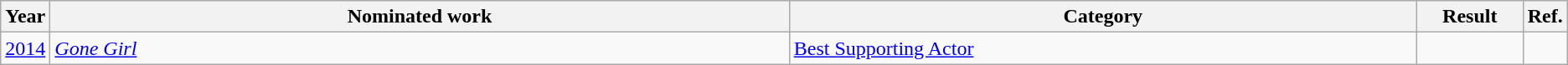<table class=wikitable>
<tr>
<th scope="col" style="width:1em;">Year</th>
<th scope="col" style="width:39em;">Nominated work</th>
<th scope="col" style="width:33em;">Category</th>
<th scope="col" style="width:5em;">Result</th>
<th scope="col" style="width:1em;">Ref.</th>
</tr>
<tr>
<td><a href='#'>2014</a></td>
<td><em><a href='#'>Gone Girl</a></em></td>
<td><a href='#'>Best Supporting Actor</a></td>
<td></td>
<td style="text-align:center;"></td>
</tr>
</table>
